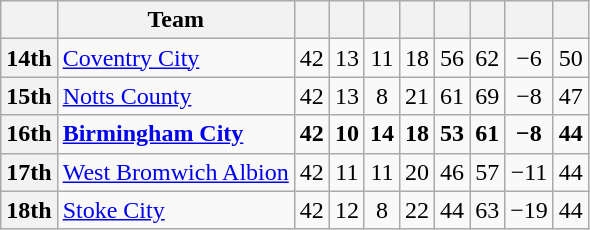<table class="wikitable" style="text-align:center;">
<tr>
<th scope="col"></th>
<th scope="col">Team</th>
<th scope="col"></th>
<th scope="col"></th>
<th scope="col"></th>
<th scope="col"></th>
<th scope="col"></th>
<th scope="col"></th>
<th scope="col"></th>
<th scope="col"></th>
</tr>
<tr>
<th scope="row">14th</th>
<td align="left"><a href='#'>Coventry City</a></td>
<td>42</td>
<td>13</td>
<td>11</td>
<td>18</td>
<td>56</td>
<td>62</td>
<td>−6</td>
<td>50</td>
</tr>
<tr>
<th scope="row">15th</th>
<td align="left"><a href='#'>Notts County</a></td>
<td>42</td>
<td>13</td>
<td>8</td>
<td>21</td>
<td>61</td>
<td>69</td>
<td>−8</td>
<td>47</td>
</tr>
<tr style="font-weight:bold">
<th scope="row">16th</th>
<td align="left"><a href='#'>Birmingham City</a></td>
<td>42</td>
<td>10</td>
<td>14</td>
<td>18</td>
<td>53</td>
<td>61</td>
<td>−8</td>
<td>44</td>
</tr>
<tr>
<th scope="row">17th</th>
<td align="left"><a href='#'>West Bromwich Albion</a></td>
<td>42</td>
<td>11</td>
<td>11</td>
<td>20</td>
<td>46</td>
<td>57</td>
<td>−11</td>
<td>44</td>
</tr>
<tr>
<th scope="row">18th</th>
<td align="left"><a href='#'>Stoke City</a></td>
<td>42</td>
<td>12</td>
<td>8</td>
<td>22</td>
<td>44</td>
<td>63</td>
<td>−19</td>
<td>44</td>
</tr>
</table>
